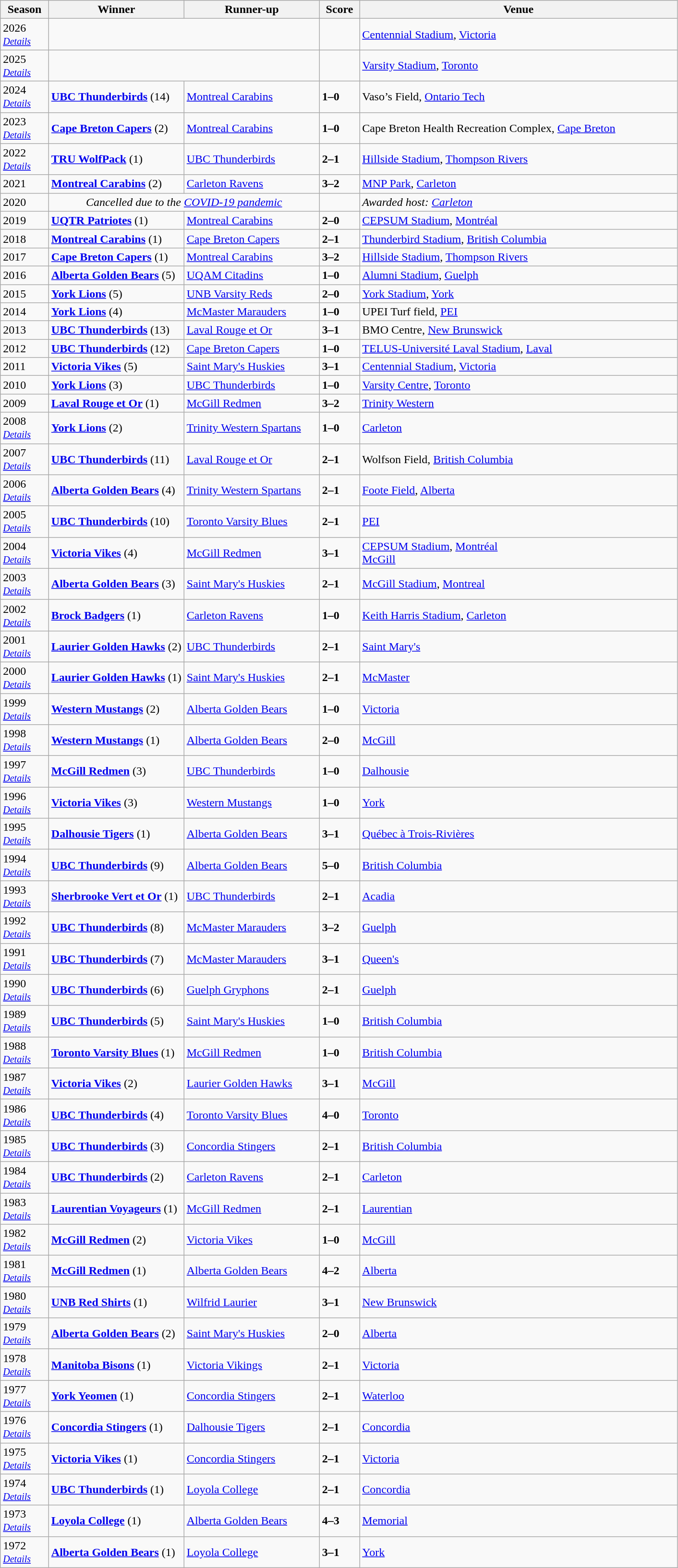<table class="wikitable sortable">
<tr>
<th>Season</th>
<th style="width:20%;">Winner</th>
<th style="width:20%;">Runner-up</th>
<th>Score</th>
<th>Venue</th>
</tr>
<tr>
<td>2026<br><small><em><a href='#'>Details</a></em></small></td>
<td colspan="2" align="center"></td>
<td></td>
<td><a href='#'>Centennial Stadium</a>, <a href='#'>Victoria</a></td>
</tr>
<tr>
<td>2025<br><small><em><a href='#'>Details</a></em></small></td>
<td colspan="2" align="center"></td>
<td></td>
<td><a href='#'>Varsity Stadium</a>, <a href='#'>Toronto</a></td>
</tr>
<tr>
<td>2024<br><small><em><a href='#'>Details</a></em></small></td>
<td><strong><a href='#'>UBC Thunderbirds</a></strong> (14)</td>
<td><a href='#'>Montreal Carabins</a></td>
<td><strong>1–0</strong></td>
<td>Vaso’s Field, <a href='#'>Ontario Tech</a></td>
</tr>
<tr>
<td>2023<br><small><em><a href='#'>Details</a></em></small></td>
<td><strong><a href='#'>Cape Breton Capers</a></strong> (2)</td>
<td><a href='#'>Montreal Carabins</a></td>
<td><strong>1–0</strong></td>
<td>Cape Breton Health Recreation Complex, <a href='#'>Cape Breton</a></td>
</tr>
<tr>
<td>2022<br><small><em><a href='#'>Details</a></em></small></td>
<td><strong><a href='#'>TRU WolfPack</a></strong> (1)</td>
<td><a href='#'>UBC Thunderbirds</a></td>
<td><strong>2–1</strong> </td>
<td><a href='#'>Hillside Stadium</a>, <a href='#'>Thompson Rivers</a></td>
</tr>
<tr>
<td>2021<br><small><em></em></small></td>
<td><strong><a href='#'>Montreal Carabins</a></strong> (2)</td>
<td><a href='#'>Carleton Ravens</a></td>
<td><strong>3–2</strong> </td>
<td><a href='#'>MNP Park</a>, <a href='#'>Carleton</a></td>
</tr>
<tr>
<td>2020</td>
<td colspan="2" align="center"><em>Cancelled due to the <a href='#'>COVID-19 pandemic</a></em></td>
<td></td>
<td><em>Awarded host: <a href='#'>Carleton</a></em></td>
</tr>
<tr>
<td>2019<br><small><em></em></small></td>
<td><strong><a href='#'>UQTR Patriotes</a></strong> (1)</td>
<td><a href='#'>Montreal Carabins</a></td>
<td><strong>2–0</strong></td>
<td><a href='#'>CEPSUM Stadium</a>, <a href='#'>Montréal</a></td>
</tr>
<tr>
<td>2018<br><small><em></em></small></td>
<td><strong><a href='#'>Montreal Carabins</a></strong> (1)</td>
<td><a href='#'>Cape Breton Capers</a></td>
<td><strong>2–1</strong></td>
<td><a href='#'>Thunderbird Stadium</a>, <a href='#'>British Columbia</a></td>
</tr>
<tr>
<td>2017<br><small><em></em></small></td>
<td><strong><a href='#'>Cape Breton Capers</a></strong> (1)</td>
<td><a href='#'>Montreal Carabins</a></td>
<td><strong>3–2</strong></td>
<td><a href='#'>Hillside Stadium</a>, <a href='#'>Thompson Rivers</a></td>
</tr>
<tr>
<td>2016<br><small><em></em></small></td>
<td><strong><a href='#'>Alberta Golden Bears</a></strong> (5)</td>
<td><a href='#'>UQAM Citadins</a></td>
<td><strong>1–0</strong></td>
<td><a href='#'>Alumni Stadium</a>, <a href='#'>Guelph</a></td>
</tr>
<tr>
<td>2015<br><small><em></em></small></td>
<td><strong><a href='#'>York Lions</a></strong> (5)</td>
<td><a href='#'>UNB Varsity Reds</a></td>
<td><strong>2–0</strong></td>
<td><a href='#'>York Stadium</a>, <a href='#'>York</a></td>
</tr>
<tr>
<td>2014<br><small><em></em></small></td>
<td><strong><a href='#'>York Lions</a></strong> (4)</td>
<td><a href='#'>McMaster Marauders</a></td>
<td><strong>1–0</strong></td>
<td>UPEI Turf field, <a href='#'>PEI</a></td>
</tr>
<tr>
<td>2013<br><small><em></em></small></td>
<td><strong><a href='#'>UBC Thunderbirds</a></strong> (13)</td>
<td><a href='#'>Laval Rouge et Or</a></td>
<td><strong>3–1</strong></td>
<td>BMO Centre, <a href='#'>New Brunswick</a></td>
</tr>
<tr>
<td>2012<br><small><em></em></small></td>
<td><strong><a href='#'>UBC Thunderbirds</a></strong> (12)</td>
<td><a href='#'>Cape Breton Capers</a></td>
<td><strong>1–0</strong></td>
<td><a href='#'>TELUS-Université Laval Stadium</a>, <a href='#'>Laval</a></td>
</tr>
<tr>
<td>2011<br><small><em></em></small></td>
<td><strong><a href='#'>Victoria Vikes</a></strong> (5)</td>
<td><a href='#'>Saint Mary's Huskies</a></td>
<td><strong>3–1</strong></td>
<td><a href='#'>Centennial Stadium</a>, <a href='#'>Victoria</a></td>
</tr>
<tr>
<td>2010<br><small><em></em></small></td>
<td><strong><a href='#'>York Lions</a></strong> (3)</td>
<td><a href='#'>UBC Thunderbirds</a></td>
<td><strong>1–0</strong></td>
<td><a href='#'>Varsity Centre</a>, <a href='#'>Toronto</a></td>
</tr>
<tr>
<td>2009<br><small><em></em></small></td>
<td><strong><a href='#'>Laval Rouge et Or</a></strong> (1)</td>
<td><a href='#'>McGill Redmen</a></td>
<td><strong>3–2</strong></td>
<td><a href='#'>Trinity Western</a></td>
</tr>
<tr>
<td>2008<br><small><em><a href='#'>Details</a></em></small></td>
<td><strong><a href='#'>York Lions</a></strong> (2)</td>
<td><a href='#'>Trinity Western Spartans</a></td>
<td><strong>1–0</strong></td>
<td><a href='#'>Carleton</a></td>
</tr>
<tr>
<td>2007<br><small><em><a href='#'>Details</a></em></small></td>
<td><strong><a href='#'>UBC Thunderbirds</a></strong> (11)</td>
<td><a href='#'>Laval Rouge et Or</a></td>
<td><strong>2–1</strong></td>
<td>Wolfson Field, <a href='#'>British Columbia</a></td>
</tr>
<tr>
<td>2006<br><small><em><a href='#'>Details</a></em></small></td>
<td><strong><a href='#'>Alberta Golden Bears</a></strong> (4)</td>
<td><a href='#'>Trinity Western Spartans</a></td>
<td><strong>2–1</strong></td>
<td><a href='#'>Foote Field</a>, <a href='#'>Alberta</a></td>
</tr>
<tr>
<td>2005<br><small><em><a href='#'>Details</a></em></small></td>
<td><strong><a href='#'>UBC Thunderbirds</a></strong> (10)</td>
<td><a href='#'>Toronto Varsity Blues</a></td>
<td><strong>2–1</strong></td>
<td><a href='#'>PEI</a></td>
</tr>
<tr>
<td>2004<br><small><em><a href='#'>Details</a></em></small></td>
<td><strong><a href='#'>Victoria Vikes</a></strong> (4)</td>
<td><a href='#'>McGill Redmen</a></td>
<td><strong>3–1</strong></td>
<td><a href='#'>CEPSUM Stadium</a>, <a href='#'>Montréal</a><br><a href='#'>McGill</a></td>
</tr>
<tr>
<td>2003<br><small><em><a href='#'>Details</a></em></small></td>
<td><strong><a href='#'>Alberta Golden Bears</a></strong> (3)</td>
<td><a href='#'>Saint Mary's Huskies</a></td>
<td><strong>2–1</strong> </td>
<td><a href='#'>McGill Stadium</a>, <a href='#'>Montreal</a></td>
</tr>
<tr>
<td>2002<br><small><em><a href='#'>Details</a></em></small></td>
<td><strong><a href='#'>Brock Badgers</a></strong> (1)</td>
<td><a href='#'>Carleton Ravens</a></td>
<td><strong>1–0</strong> </td>
<td><a href='#'>Keith Harris Stadium</a>, <a href='#'>Carleton</a></td>
</tr>
<tr>
<td>2001<br><small><em><a href='#'>Details</a></em></small></td>
<td><strong><a href='#'>Laurier Golden Hawks</a></strong> (2)</td>
<td><a href='#'>UBC Thunderbirds</a></td>
<td><strong>2–1</strong></td>
<td><a href='#'>Saint Mary's</a></td>
</tr>
<tr>
<td>2000<br><small><em><a href='#'>Details</a></em></small></td>
<td><strong><a href='#'>Laurier Golden Hawks</a></strong> (1)</td>
<td><a href='#'>Saint Mary's Huskies</a></td>
<td><strong>2–1</strong> </td>
<td><a href='#'>McMaster</a></td>
</tr>
<tr>
<td>1999<br><small><em><a href='#'>Details</a></em></small></td>
<td><strong><a href='#'>Western Mustangs</a></strong> (2)</td>
<td><a href='#'>Alberta Golden Bears</a></td>
<td><strong>1–0</strong></td>
<td><a href='#'>Victoria</a></td>
</tr>
<tr>
<td>1998<br><small><em><a href='#'>Details</a></em></small></td>
<td><strong><a href='#'>Western Mustangs</a></strong> (1)</td>
<td><a href='#'>Alberta Golden Bears</a></td>
<td><strong>2–0</strong></td>
<td><a href='#'>McGill</a></td>
</tr>
<tr>
<td>1997<br><small><em><a href='#'>Details</a></em></small></td>
<td><strong><a href='#'>McGill Redmen</a></strong> (3)</td>
<td><a href='#'>UBC Thunderbirds</a></td>
<td><strong>1–0</strong> </td>
<td><a href='#'>Dalhousie</a></td>
</tr>
<tr>
<td>1996<br><small><em><a href='#'>Details</a></em></small></td>
<td><strong><a href='#'>Victoria Vikes</a></strong> (3)</td>
<td><a href='#'>Western Mustangs</a></td>
<td><strong>1–0</strong></td>
<td><a href='#'>York</a></td>
</tr>
<tr>
<td>1995<br><small><em><a href='#'>Details</a></em></small></td>
<td><strong><a href='#'>Dalhousie Tigers</a></strong> (1)</td>
<td><a href='#'>Alberta Golden Bears</a></td>
<td><strong>3–1</strong></td>
<td><a href='#'>Québec à Trois-Rivières</a></td>
</tr>
<tr>
<td>1994<br><small><em><a href='#'>Details</a></em></small></td>
<td><strong><a href='#'>UBC Thunderbirds</a></strong> (9)</td>
<td><a href='#'>Alberta Golden Bears</a></td>
<td><strong>5–0</strong></td>
<td><a href='#'>British Columbia</a></td>
</tr>
<tr>
<td>1993<br><small><em><a href='#'>Details</a></em></small></td>
<td><strong><a href='#'>Sherbrooke Vert et Or</a></strong> (1)</td>
<td><a href='#'>UBC Thunderbirds</a></td>
<td><strong>2–1</strong></td>
<td><a href='#'>Acadia</a></td>
</tr>
<tr>
<td>1992<br><small><em><a href='#'>Details</a></em></small></td>
<td><strong><a href='#'>UBC Thunderbirds</a></strong> (8)</td>
<td><a href='#'>McMaster Marauders</a></td>
<td><strong>3–2</strong></td>
<td><a href='#'>Guelph</a></td>
</tr>
<tr>
<td>1991<br><small><em><a href='#'>Details</a></em></small></td>
<td><strong><a href='#'>UBC Thunderbirds</a></strong> (7)</td>
<td><a href='#'>McMaster Marauders</a></td>
<td><strong>3–1</strong></td>
<td><a href='#'>Queen's</a></td>
</tr>
<tr>
<td>1990<br><small><em><a href='#'>Details</a></em></small></td>
<td><strong><a href='#'>UBC Thunderbirds</a></strong> (6)</td>
<td><a href='#'>Guelph Gryphons</a></td>
<td><strong>2–1</strong></td>
<td><a href='#'>Guelph</a></td>
</tr>
<tr>
<td>1989<br><small><em><a href='#'>Details</a></em></small></td>
<td><strong><a href='#'>UBC Thunderbirds</a></strong> (5)</td>
<td><a href='#'>Saint Mary's Huskies</a></td>
<td><strong>1–0</strong></td>
<td><a href='#'>British Columbia</a></td>
</tr>
<tr>
<td>1988<br><small><em><a href='#'>Details</a></em></small></td>
<td><strong><a href='#'>Toronto Varsity Blues</a></strong> (1)</td>
<td><a href='#'>McGill Redmen</a></td>
<td><strong>1–0</strong></td>
<td><a href='#'>British Columbia</a></td>
</tr>
<tr>
<td>1987<br><small><em><a href='#'>Details</a></em></small></td>
<td><strong><a href='#'>Victoria Vikes</a></strong> (2)</td>
<td><a href='#'>Laurier Golden Hawks</a></td>
<td><strong>3–1</strong></td>
<td><a href='#'>McGill</a></td>
</tr>
<tr>
<td>1986<br><small><em><a href='#'>Details</a></em></small></td>
<td><strong><a href='#'>UBC Thunderbirds</a></strong> (4)</td>
<td><a href='#'>Toronto Varsity Blues</a></td>
<td><strong>4–0</strong></td>
<td><a href='#'>Toronto</a></td>
</tr>
<tr>
<td>1985<br><small><em><a href='#'>Details</a></em></small></td>
<td><strong><a href='#'>UBC Thunderbirds</a></strong> (3)</td>
<td><a href='#'>Concordia Stingers</a></td>
<td><strong>2–1</strong></td>
<td><a href='#'>British Columbia</a></td>
</tr>
<tr>
<td>1984<br><small><em><a href='#'>Details</a></em></small></td>
<td><strong><a href='#'>UBC Thunderbirds</a></strong> (2)</td>
<td><a href='#'>Carleton Ravens</a></td>
<td><strong>2–1</strong> </td>
<td><a href='#'>Carleton</a></td>
</tr>
<tr>
<td>1983<br><small><em><a href='#'>Details</a></em></small></td>
<td><strong><a href='#'>Laurentian Voyageurs</a></strong> (1)</td>
<td><a href='#'>McGill Redmen</a></td>
<td><strong>2–1</strong> </td>
<td><a href='#'>Laurentian</a></td>
</tr>
<tr>
<td>1982<br><small><em><a href='#'>Details</a></em></small></td>
<td><strong><a href='#'>McGill Redmen</a></strong> (2)</td>
<td><a href='#'>Victoria Vikes</a></td>
<td><strong>1–0</strong></td>
<td><a href='#'>McGill</a></td>
</tr>
<tr>
<td>1981<br><small><em><a href='#'>Details</a></em></small></td>
<td><strong><a href='#'>McGill Redmen</a></strong> (1)</td>
<td><a href='#'>Alberta Golden Bears</a></td>
<td><strong>4–2</strong> </td>
<td><a href='#'>Alberta</a></td>
</tr>
<tr>
<td>1980<br><small><em><a href='#'>Details</a></em></small></td>
<td><strong><a href='#'>UNB Red Shirts</a></strong> (1)</td>
<td><a href='#'>Wilfrid Laurier</a></td>
<td><strong>3–1</strong></td>
<td><a href='#'>New Brunswick</a></td>
</tr>
<tr>
<td>1979<br><small><em><a href='#'>Details</a></em></small></td>
<td><strong><a href='#'>Alberta Golden Bears</a></strong> (2)</td>
<td><a href='#'>Saint Mary's Huskies</a></td>
<td><strong>2–0</strong></td>
<td><a href='#'>Alberta</a></td>
</tr>
<tr>
<td>1978<br><small><em><a href='#'>Details</a></em></small></td>
<td><strong><a href='#'>Manitoba Bisons</a></strong> (1)</td>
<td><a href='#'>Victoria Vikings</a></td>
<td><strong>2–1</strong></td>
<td><a href='#'>Victoria</a></td>
</tr>
<tr>
<td>1977<br><small><em><a href='#'>Details</a></em></small></td>
<td><strong><a href='#'>York Yeomen</a></strong> (1)</td>
<td><a href='#'>Concordia Stingers</a></td>
<td><strong>2–1</strong></td>
<td><a href='#'>Waterloo</a></td>
</tr>
<tr>
<td>1976<br><small><em><a href='#'>Details</a></em></small></td>
<td><strong><a href='#'>Concordia Stingers</a></strong> (1)</td>
<td><a href='#'>Dalhousie Tigers</a></td>
<td><strong>2–1</strong></td>
<td><a href='#'>Concordia</a></td>
</tr>
<tr>
<td>1975<br><small><em><a href='#'>Details</a></em></small></td>
<td><strong><a href='#'>Victoria Vikes</a></strong> (1)</td>
<td><a href='#'>Concordia Stingers</a></td>
<td><strong>2–1</strong></td>
<td><a href='#'>Victoria</a></td>
</tr>
<tr>
<td>1974<br><small><em><a href='#'>Details</a></em></small></td>
<td><strong><a href='#'>UBC Thunderbirds</a></strong> (1)</td>
<td><a href='#'>Loyola College</a></td>
<td><strong>2–1</strong></td>
<td><a href='#'>Concordia</a></td>
</tr>
<tr>
<td>1973<br><small><em><a href='#'>Details</a></em></small></td>
<td><strong><a href='#'>Loyola College</a></strong> (1)</td>
<td><a href='#'>Alberta Golden Bears</a></td>
<td><strong>4–3</strong> </td>
<td><a href='#'>Memorial</a></td>
</tr>
<tr>
<td>1972<br><small><em><a href='#'>Details</a></em></small></td>
<td><strong><a href='#'>Alberta Golden Bears</a></strong> (1)</td>
<td><a href='#'>Loyola College</a></td>
<td><strong>3–1</strong></td>
<td><a href='#'>York</a></td>
</tr>
</table>
